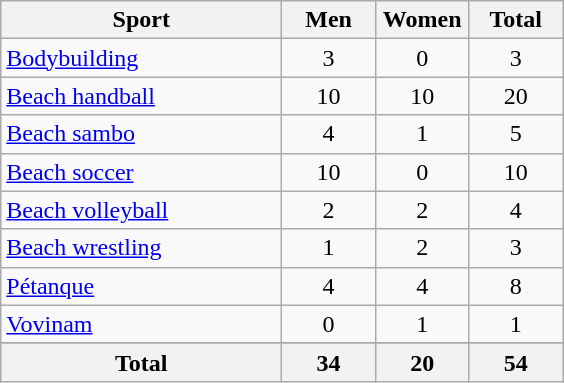<table class="wikitable sortable" style="text-align:center;">
<tr>
<th width=180>Sport</th>
<th width=55>Men</th>
<th width=55>Women</th>
<th width=55>Total</th>
</tr>
<tr>
<td align=left><a href='#'>Bodybuilding</a></td>
<td>3</td>
<td>0</td>
<td>3</td>
</tr>
<tr>
<td align=left><a href='#'>Beach handball</a></td>
<td>10</td>
<td>10</td>
<td>20</td>
</tr>
<tr>
<td align=left><a href='#'>Beach sambo</a></td>
<td>4</td>
<td>1</td>
<td>5</td>
</tr>
<tr>
<td align=left><a href='#'>Beach soccer</a></td>
<td>10</td>
<td>0</td>
<td>10</td>
</tr>
<tr>
<td align=left><a href='#'>Beach volleyball</a></td>
<td>2</td>
<td>2</td>
<td>4</td>
</tr>
<tr>
<td align=left><a href='#'>Beach wrestling</a></td>
<td>1</td>
<td>2</td>
<td>3</td>
</tr>
<tr>
<td align=left><a href='#'>Pétanque</a></td>
<td>4</td>
<td>4</td>
<td>8</td>
</tr>
<tr>
<td align=left><a href='#'>Vovinam</a></td>
<td>0</td>
<td>1</td>
<td>1</td>
</tr>
<tr>
</tr>
<tr class="sortbottom">
<th>Total</th>
<th>34</th>
<th>20</th>
<th>54</th>
</tr>
</table>
